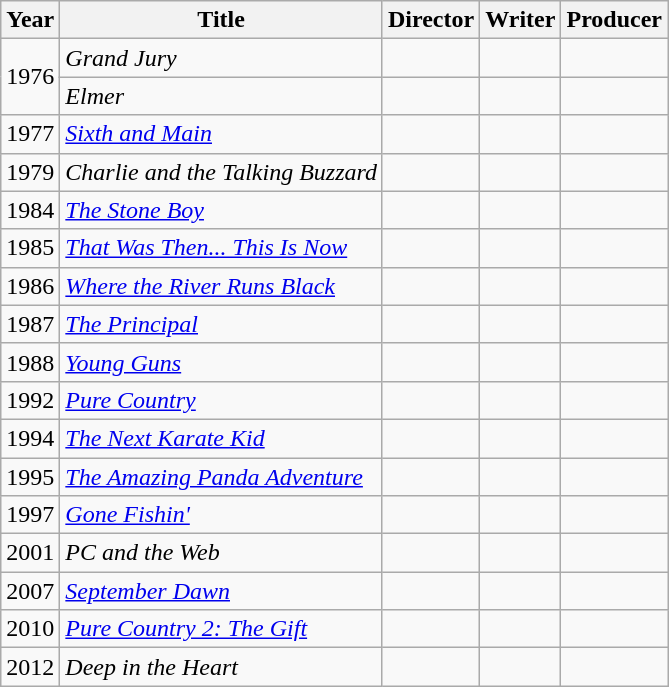<table class="wikitable">
<tr>
<th>Year</th>
<th>Title</th>
<th>Director</th>
<th>Writer</th>
<th>Producer</th>
</tr>
<tr>
<td rowspan=2>1976</td>
<td><em>Grand Jury</em></td>
<td></td>
<td></td>
<td></td>
</tr>
<tr>
<td><em>Elmer</em></td>
<td></td>
<td></td>
<td></td>
</tr>
<tr>
<td>1977</td>
<td><em><a href='#'>Sixth and Main</a></em></td>
<td></td>
<td></td>
<td></td>
</tr>
<tr>
<td>1979</td>
<td><em>Charlie and the Talking Buzzard</em></td>
<td></td>
<td></td>
<td></td>
</tr>
<tr>
<td>1984</td>
<td><em><a href='#'>The Stone Boy</a></em></td>
<td></td>
<td></td>
<td></td>
</tr>
<tr>
<td>1985</td>
<td><em><a href='#'>That Was Then... This Is Now</a></em></td>
<td></td>
<td></td>
<td></td>
</tr>
<tr>
<td>1986</td>
<td><em><a href='#'>Where the River Runs Black</a></em></td>
<td></td>
<td></td>
<td></td>
</tr>
<tr>
<td>1987</td>
<td><em><a href='#'>The Principal</a></em></td>
<td></td>
<td></td>
<td></td>
</tr>
<tr>
<td>1988</td>
<td><em><a href='#'>Young Guns</a></em></td>
<td></td>
<td></td>
<td></td>
</tr>
<tr>
<td>1992</td>
<td><em><a href='#'>Pure Country</a></em></td>
<td></td>
<td></td>
<td></td>
</tr>
<tr>
<td>1994</td>
<td><em><a href='#'>The Next Karate Kid</a></em></td>
<td></td>
<td></td>
<td></td>
</tr>
<tr>
<td>1995</td>
<td><em><a href='#'>The Amazing Panda Adventure</a></em></td>
<td></td>
<td></td>
<td></td>
</tr>
<tr>
<td>1997</td>
<td><em><a href='#'>Gone Fishin'</a></em></td>
<td></td>
<td></td>
<td></td>
</tr>
<tr>
<td>2001</td>
<td><em>PC and the Web</em></td>
<td></td>
<td></td>
<td></td>
</tr>
<tr>
<td>2007</td>
<td><em><a href='#'>September Dawn</a></em></td>
<td></td>
<td></td>
<td></td>
</tr>
<tr>
<td>2010</td>
<td><em><a href='#'>Pure Country 2: The Gift</a></em></td>
<td></td>
<td></td>
<td></td>
</tr>
<tr>
<td>2012</td>
<td><em>Deep in the Heart</em></td>
<td></td>
<td></td>
<td></td>
</tr>
</table>
